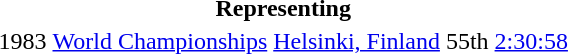<table>
<tr>
<th colspan="5">Representing </th>
</tr>
<tr>
<td>1983</td>
<td><a href='#'>World Championships</a></td>
<td><a href='#'>Helsinki, Finland</a></td>
<td>55th</td>
<td><a href='#'>2:30:58</a></td>
</tr>
</table>
